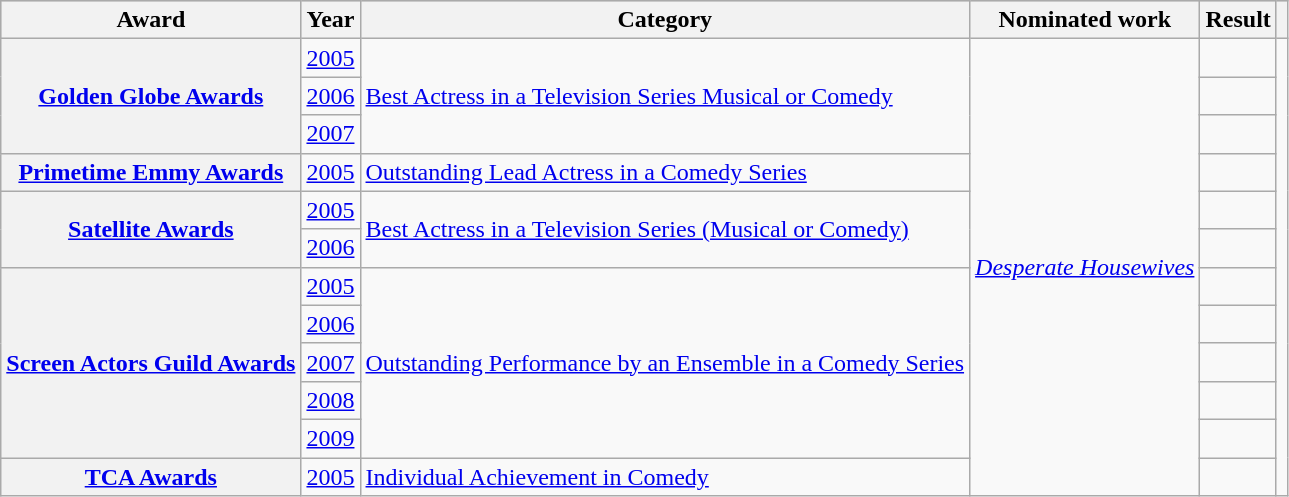<table class="wikitable plainrowheaders sortable">
<tr style="background:#ccc; text-align:center;">
<th scope="col">Award</th>
<th scope="col">Year</th>
<th scope="col">Category</th>
<th scope="col">Nominated work</th>
<th scope="col">Result</th>
<th scope="col" class="unsortable"></th>
</tr>
<tr>
<th scope="row" rowspan="3"><a href='#'>Golden Globe Awards</a></th>
<td><a href='#'>2005</a></td>
<td rowspan="3"><a href='#'>Best Actress in a Television Series  Musical or Comedy</a></td>
<td rowspan="12"><em><a href='#'>Desperate Housewives</a></em></td>
<td></td>
<td rowspan="12" style="text-align:center"></td>
</tr>
<tr>
<td><a href='#'>2006</a></td>
<td></td>
</tr>
<tr>
<td><a href='#'>2007</a></td>
<td></td>
</tr>
<tr>
<th scope="row"><a href='#'>Primetime Emmy Awards</a></th>
<td><a href='#'>2005</a></td>
<td><a href='#'>Outstanding Lead Actress in a Comedy Series</a></td>
<td></td>
</tr>
<tr>
<th scope="row" rowspan="2"><a href='#'>Satellite Awards</a></th>
<td><a href='#'>2005</a></td>
<td rowspan="2"><a href='#'>Best Actress in a Television Series (Musical or Comedy)</a></td>
<td></td>
</tr>
<tr>
<td><a href='#'>2006</a></td>
<td></td>
</tr>
<tr>
<th scope="row" rowspan="5"><a href='#'>Screen Actors Guild Awards</a></th>
<td><a href='#'>2005</a></td>
<td rowspan="5"><a href='#'>Outstanding Performance by an Ensemble in a Comedy Series</a></td>
<td></td>
</tr>
<tr>
<td><a href='#'>2006</a></td>
<td></td>
</tr>
<tr>
<td><a href='#'>2007</a></td>
<td></td>
</tr>
<tr>
<td><a href='#'>2008</a></td>
<td></td>
</tr>
<tr>
<td><a href='#'>2009</a></td>
<td></td>
</tr>
<tr>
<th scope="row"><a href='#'>TCA Awards</a></th>
<td><a href='#'>2005</a></td>
<td><a href='#'>Individual Achievement in Comedy</a></td>
<td></td>
</tr>
</table>
